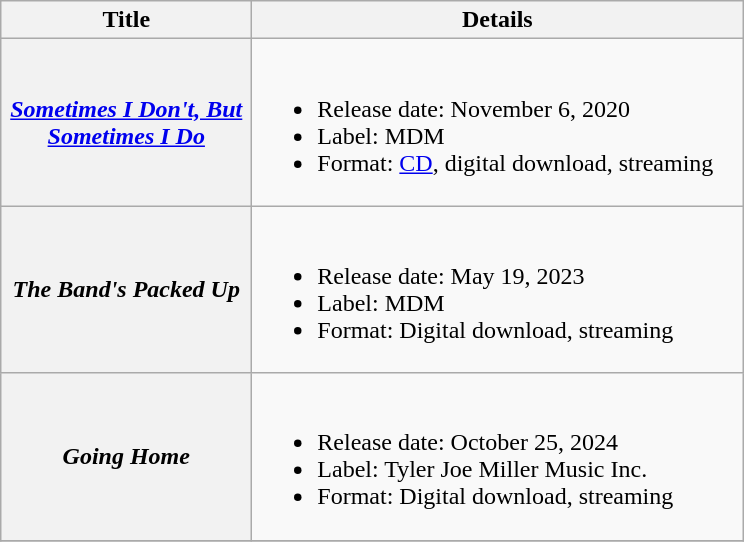<table class="wikitable plainrowheaders">
<tr>
<th style="width:10em;">Title</th>
<th style="width:20em;">Details</th>
</tr>
<tr>
<th scope="row"><em><a href='#'>Sometimes I Don't, But Sometimes I Do</a></em></th>
<td><br><ul><li>Release date: November 6, 2020</li><li>Label: MDM</li><li>Format: <a href='#'>CD</a>, digital download, streaming</li></ul></td>
</tr>
<tr>
<th scope="row"><em>The Band's Packed Up</em></th>
<td><br><ul><li>Release date: May 19, 2023</li><li>Label: MDM</li><li>Format: Digital download, streaming</li></ul></td>
</tr>
<tr>
<th scope="row"><em>Going Home</em></th>
<td><br><ul><li>Release date: October 25, 2024</li><li>Label: Tyler Joe Miller Music Inc.</li><li>Format: Digital download, streaming</li></ul></td>
</tr>
<tr>
</tr>
</table>
